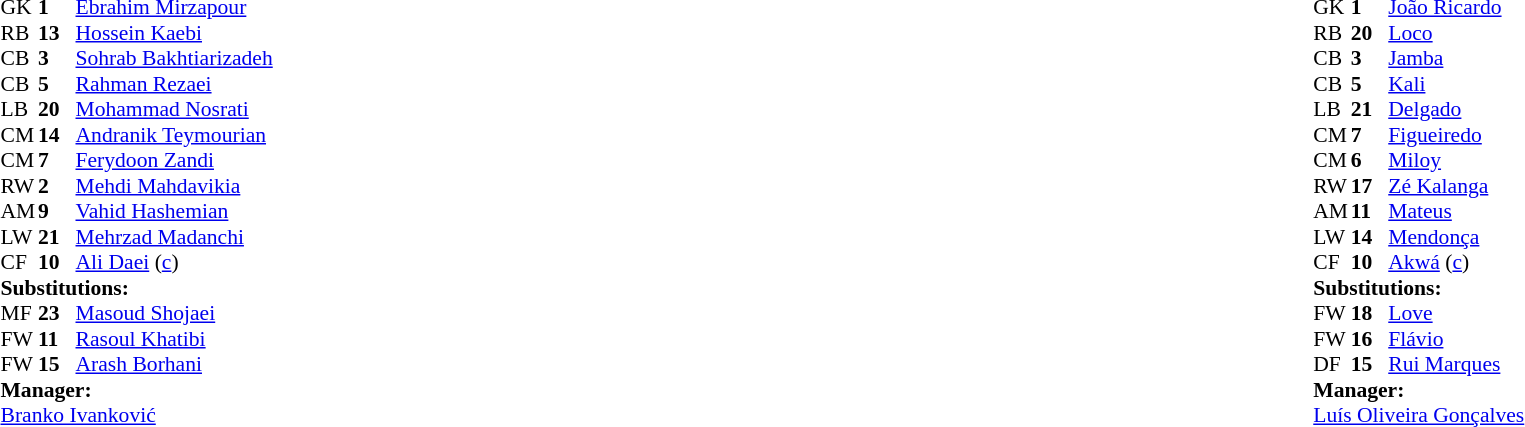<table width="100%">
<tr>
<td valign="top" width="50%"><br><table style="font-size:90%" cellspacing="0" cellpadding="0">
<tr>
<th width="25"></th>
<th width="25"></th>
</tr>
<tr>
<td>GK</td>
<td><strong>1</strong></td>
<td><a href='#'>Ebrahim Mirzapour</a></td>
</tr>
<tr>
<td>RB</td>
<td><strong>13</strong></td>
<td><a href='#'>Hossein Kaebi</a></td>
<td></td>
<td></td>
</tr>
<tr>
<td>CB</td>
<td><strong>3</strong></td>
<td><a href='#'>Sohrab Bakhtiarizadeh</a></td>
</tr>
<tr>
<td>CB</td>
<td><strong>5</strong></td>
<td><a href='#'>Rahman Rezaei</a></td>
</tr>
<tr>
<td>LB</td>
<td><strong>20</strong></td>
<td><a href='#'>Mohammad Nosrati</a></td>
<td></td>
<td></td>
</tr>
<tr>
<td>CM</td>
<td><strong>14</strong></td>
<td><a href='#'>Andranik Teymourian</a></td>
<td></td>
</tr>
<tr>
<td>CM</td>
<td><strong>7</strong></td>
<td><a href='#'>Ferydoon Zandi</a></td>
<td></td>
</tr>
<tr>
<td>RW</td>
<td><strong>2</strong></td>
<td><a href='#'>Mehdi Mahdavikia</a></td>
</tr>
<tr>
<td>AM</td>
<td><strong>9</strong></td>
<td><a href='#'>Vahid Hashemian</a></td>
<td></td>
<td></td>
</tr>
<tr>
<td>LW</td>
<td><strong>21</strong></td>
<td><a href='#'>Mehrzad Madanchi</a></td>
<td></td>
</tr>
<tr>
<td>CF</td>
<td><strong>10</strong></td>
<td><a href='#'>Ali Daei</a> (<a href='#'>c</a>)</td>
</tr>
<tr>
<td colspan=3><strong>Substitutions:</strong></td>
</tr>
<tr>
<td>MF</td>
<td><strong>23</strong></td>
<td><a href='#'>Masoud Shojaei</a></td>
<td></td>
<td></td>
</tr>
<tr>
<td>FW</td>
<td><strong>11</strong></td>
<td><a href='#'>Rasoul Khatibi</a></td>
<td></td>
<td></td>
</tr>
<tr>
<td>FW</td>
<td><strong>15</strong></td>
<td><a href='#'>Arash Borhani</a></td>
<td></td>
<td></td>
</tr>
<tr>
<td colspan=3><strong>Manager:</strong></td>
</tr>
<tr>
<td colspan="4"> <a href='#'>Branko Ivanković</a></td>
</tr>
</table>
</td>
<td valign="top"></td>
<td valign="top" width="50%"><br><table style="font-size:90%" cellspacing="0" cellpadding="0" align=center>
<tr>
<th width="25"></th>
<th width="25"></th>
</tr>
<tr>
<td>GK</td>
<td><strong>1</strong></td>
<td><a href='#'>João Ricardo</a></td>
</tr>
<tr>
<td>RB</td>
<td><strong>20</strong></td>
<td><a href='#'>Loco</a></td>
<td></td>
</tr>
<tr>
<td>CB</td>
<td><strong>3</strong></td>
<td><a href='#'>Jamba</a></td>
</tr>
<tr>
<td>CB</td>
<td><strong>5</strong></td>
<td><a href='#'>Kali</a></td>
</tr>
<tr>
<td>LB</td>
<td><strong>21</strong></td>
<td><a href='#'>Delgado</a></td>
</tr>
<tr>
<td>CM</td>
<td><strong>7</strong></td>
<td><a href='#'>Figueiredo</a></td>
<td></td>
<td></td>
</tr>
<tr>
<td>CM</td>
<td><strong>6</strong></td>
<td><a href='#'>Miloy</a></td>
</tr>
<tr>
<td>RW</td>
<td><strong>17</strong></td>
<td><a href='#'>Zé Kalanga</a></td>
<td></td>
</tr>
<tr>
<td>AM</td>
<td><strong>11</strong></td>
<td><a href='#'>Mateus</a></td>
<td></td>
<td></td>
</tr>
<tr>
<td>LW</td>
<td><strong>14</strong></td>
<td><a href='#'>Mendonça</a></td>
<td></td>
</tr>
<tr>
<td>CF</td>
<td><strong>10</strong></td>
<td><a href='#'>Akwá</a> (<a href='#'>c</a>)</td>
<td></td>
<td></td>
</tr>
<tr>
<td colspan=3><strong>Substitutions:</strong></td>
</tr>
<tr>
<td>FW</td>
<td><strong>18</strong></td>
<td><a href='#'>Love</a></td>
<td></td>
<td></td>
</tr>
<tr>
<td>FW</td>
<td><strong>16</strong></td>
<td><a href='#'>Flávio</a></td>
<td></td>
<td></td>
</tr>
<tr>
<td>DF</td>
<td><strong>15</strong></td>
<td><a href='#'>Rui Marques</a></td>
<td></td>
<td></td>
</tr>
<tr>
<td colspan=3><strong>Manager:</strong></td>
</tr>
<tr>
<td colspan="4"> <a href='#'>Luís Oliveira Gonçalves</a></td>
</tr>
</table>
</td>
</tr>
</table>
